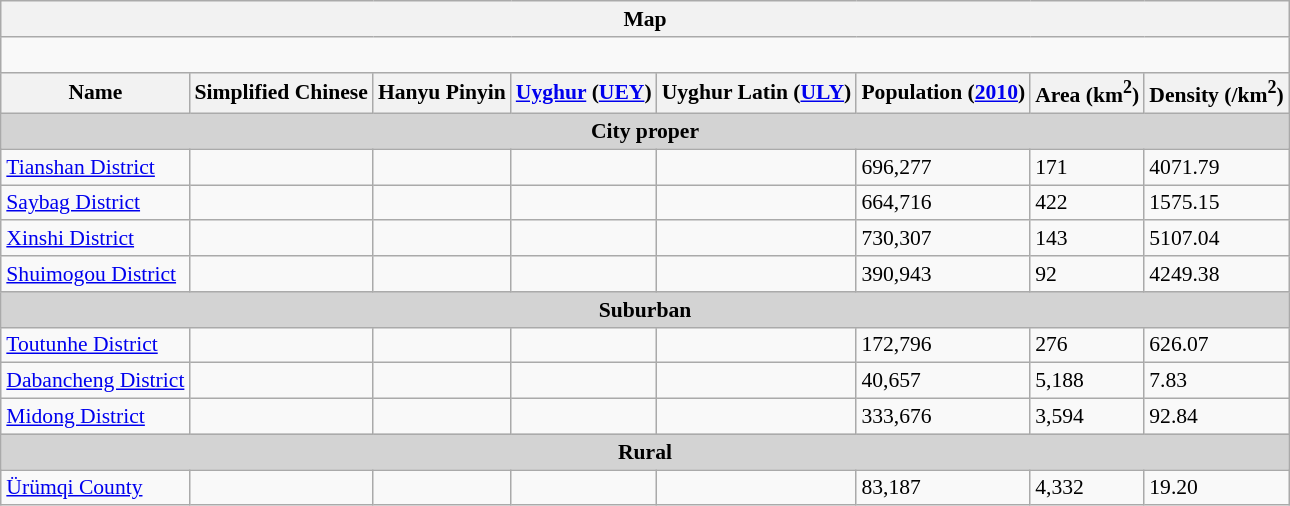<table class="wikitable" style="font-size:90%; margin:auto;">
<tr>
<th colspan="8">Map</th>
</tr>
<tr>
<td colspan="8"><div><br>









</div></td>
</tr>
<tr>
<th>Name</th>
<th>Simplified Chinese</th>
<th>Hanyu Pinyin</th>
<th><a href='#'>Uyghur</a> (<a href='#'>UEY</a>)</th>
<th>Uyghur Latin (<a href='#'>ULY</a>)</th>
<th>Population (<a href='#'>2010</a>)</th>
<th>Area (km<sup>2</sup>)</th>
<th>Density (/km<sup>2</sup>)</th>
</tr>
<tr>
<td colspan="8" align="center" bgcolor="#D3D3D3"><strong>City proper</strong></td>
</tr>
<tr>
<td><a href='#'>Tianshan District</a></td>
<td></td>
<td></td>
<td></td>
<td></td>
<td>696,277</td>
<td>171</td>
<td>4071.79</td>
</tr>
<tr>
<td><a href='#'>Saybag District</a></td>
<td></td>
<td></td>
<td></td>
<td></td>
<td>664,716</td>
<td>422</td>
<td>1575.15</td>
</tr>
<tr>
<td><a href='#'>Xinshi District</a></td>
<td></td>
<td></td>
<td></td>
<td></td>
<td>730,307</td>
<td>143</td>
<td>5107.04</td>
</tr>
<tr>
<td><a href='#'>Shuimogou District</a></td>
<td></td>
<td></td>
<td></td>
<td></td>
<td>390,943</td>
<td>92</td>
<td>4249.38</td>
</tr>
<tr>
<td colspan="8" align="center" bgcolor="#D3D3D3"><strong>Suburban</strong></td>
</tr>
<tr>
<td><a href='#'>Toutunhe District</a></td>
<td></td>
<td></td>
<td></td>
<td></td>
<td>172,796</td>
<td>276</td>
<td>626.07</td>
</tr>
<tr>
<td><a href='#'>Dabancheng District</a></td>
<td></td>
<td></td>
<td></td>
<td></td>
<td>40,657</td>
<td>5,188</td>
<td>7.83</td>
</tr>
<tr>
<td><a href='#'>Midong District</a></td>
<td></td>
<td></td>
<td></td>
<td></td>
<td>333,676</td>
<td>3,594</td>
<td>92.84</td>
</tr>
<tr>
<td colspan="8" align="center" bgcolor="#D3D3D3"><strong>Rural</strong></td>
</tr>
<tr>
<td><a href='#'>Ürümqi County</a></td>
<td></td>
<td></td>
<td></td>
<td></td>
<td>83,187</td>
<td>4,332</td>
<td>19.20</td>
</tr>
</table>
